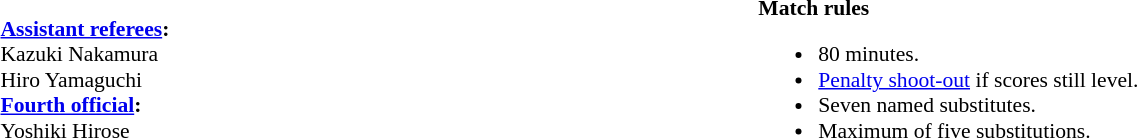<table style="width:100%;font-size:90%">
<tr>
<td><br><strong><a href='#'>Assistant referees</a>:</strong>
<br>Kazuki Nakamura
<br>Hiro Yamaguchi
<br><strong><a href='#'>Fourth official</a>:</strong>
<br>Yoshiki Hirose</td>
<td style="width:60%; vertical-align:top;"><br><strong>Match rules</strong><ul><li>80 minutes.</li><li><a href='#'>Penalty shoot-out</a> if scores still level.</li><li>Seven named substitutes.</li><li>Maximum of five substitutions.</li></ul></td>
</tr>
</table>
